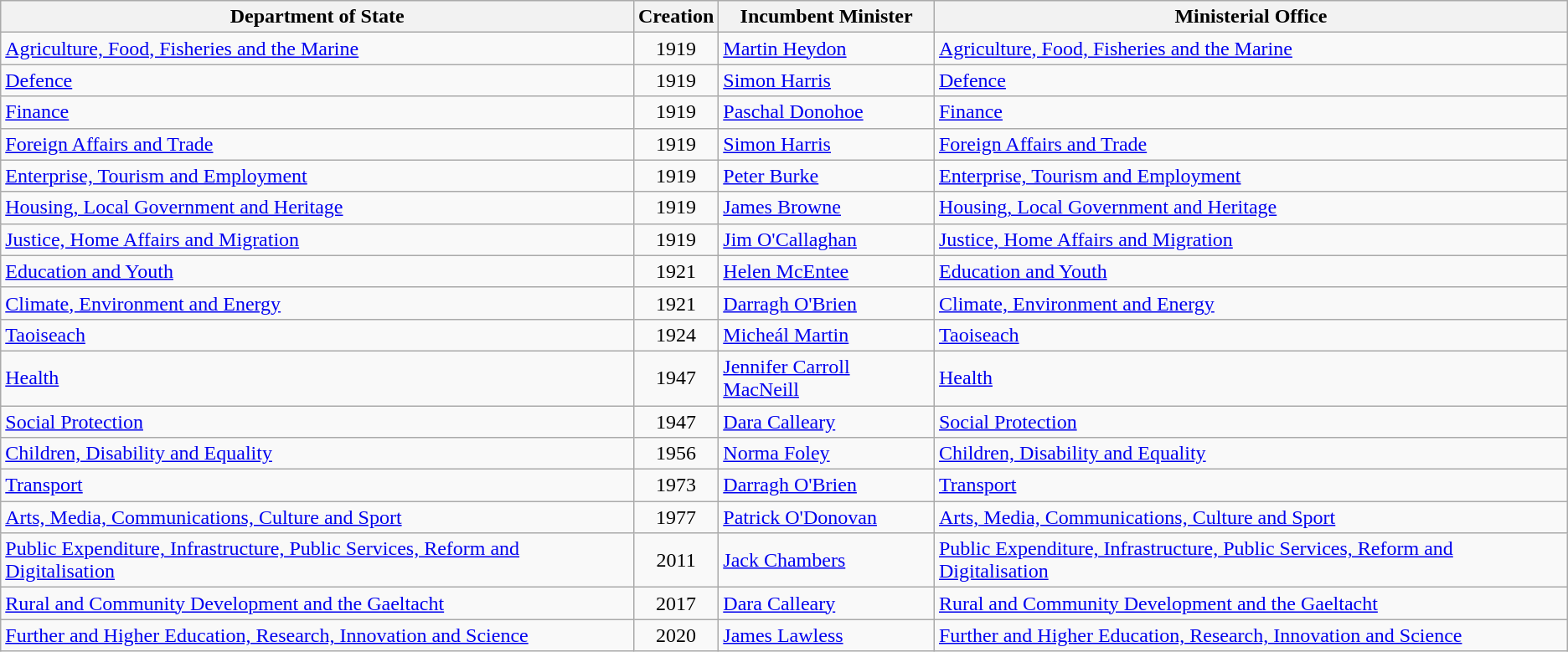<table class="wikitable">
<tr>
<th>Department of State</th>
<th>Creation</th>
<th>Incumbent Minister</th>
<th>Ministerial Office</th>
</tr>
<tr>
<td><a href='#'>Agriculture, Food, Fisheries and the Marine</a></td>
<td align=center>1919</td>
<td align=left><a href='#'>Martin Heydon</a></td>
<td><a href='#'>Agriculture, Food, Fisheries and the Marine</a></td>
</tr>
<tr>
<td><a href='#'>Defence</a></td>
<td align=center>1919</td>
<td align=left><a href='#'>Simon Harris</a></td>
<td><a href='#'>Defence</a></td>
</tr>
<tr>
<td><a href='#'>Finance</a></td>
<td align=center>1919</td>
<td align=left><a href='#'>Paschal Donohoe</a></td>
<td><a href='#'>Finance</a></td>
</tr>
<tr>
<td><a href='#'>Foreign Affairs and Trade</a></td>
<td align=center>1919</td>
<td align=left><a href='#'>Simon Harris</a></td>
<td><a href='#'>Foreign Affairs and Trade</a></td>
</tr>
<tr>
<td><a href='#'>Enterprise, Tourism and Employment</a></td>
<td align=center>1919</td>
<td align=left><a href='#'>Peter Burke</a></td>
<td><a href='#'>Enterprise, Tourism and Employment</a></td>
</tr>
<tr>
<td><a href='#'>Housing, Local Government and Heritage</a></td>
<td align=center>1919</td>
<td align=left><a href='#'>James Browne</a></td>
<td><a href='#'>Housing, Local Government and Heritage</a></td>
</tr>
<tr>
<td><a href='#'>Justice, Home Affairs and Migration</a></td>
<td align=center>1919</td>
<td align=left><a href='#'>Jim O'Callaghan</a></td>
<td><a href='#'>Justice, Home Affairs and Migration</a></td>
</tr>
<tr>
<td><a href='#'>Education and Youth</a></td>
<td align=center>1921</td>
<td align=left><a href='#'>Helen McEntee</a></td>
<td><a href='#'>Education and Youth</a></td>
</tr>
<tr>
<td><a href='#'>Climate, Environment and Energy</a></td>
<td align=center>1921</td>
<td align=left><a href='#'>Darragh O'Brien</a></td>
<td><a href='#'>Climate, Environment and Energy</a></td>
</tr>
<tr>
<td><a href='#'>Taoiseach</a></td>
<td align=center>1924</td>
<td align=left><a href='#'>Micheál Martin</a></td>
<td><a href='#'>Taoiseach</a></td>
</tr>
<tr>
<td><a href='#'>Health</a></td>
<td align=center>1947</td>
<td align=left><a href='#'>Jennifer Carroll MacNeill</a></td>
<td><a href='#'>Health</a></td>
</tr>
<tr>
<td><a href='#'>Social Protection</a></td>
<td align=center>1947</td>
<td align=left><a href='#'>Dara Calleary</a></td>
<td><a href='#'>Social Protection</a></td>
</tr>
<tr>
<td><a href='#'>Children, Disability and Equality</a></td>
<td align=center>1956</td>
<td align=left><a href='#'>Norma Foley</a></td>
<td><a href='#'>Children, Disability and Equality</a></td>
</tr>
<tr>
<td><a href='#'>Transport</a></td>
<td align=center>1973</td>
<td align=left><a href='#'>Darragh O'Brien</a></td>
<td><a href='#'>Transport</a></td>
</tr>
<tr>
<td><a href='#'>Arts, Media, Communications, Culture and Sport</a></td>
<td align=center>1977</td>
<td align=left><a href='#'>Patrick O'Donovan</a></td>
<td><a href='#'>Arts, Media, Communications, Culture and Sport</a></td>
</tr>
<tr>
<td><a href='#'>Public Expenditure, Infrastructure, Public Services, Reform and Digitalisation</a></td>
<td align=center>2011</td>
<td align=left><a href='#'>Jack Chambers</a></td>
<td><a href='#'>Public Expenditure, Infrastructure, Public Services, Reform and Digitalisation</a></td>
</tr>
<tr>
<td><a href='#'>Rural and Community Development and the Gaeltacht</a></td>
<td align=center>2017</td>
<td align=left><a href='#'>Dara Calleary</a></td>
<td><a href='#'>Rural and Community Development and the Gaeltacht</a></td>
</tr>
<tr>
<td><a href='#'>Further and Higher Education, Research, Innovation and Science</a></td>
<td align=center>2020</td>
<td align=left><a href='#'>James Lawless</a></td>
<td><a href='#'>Further and Higher Education, Research, Innovation and Science</a></td>
</tr>
</table>
